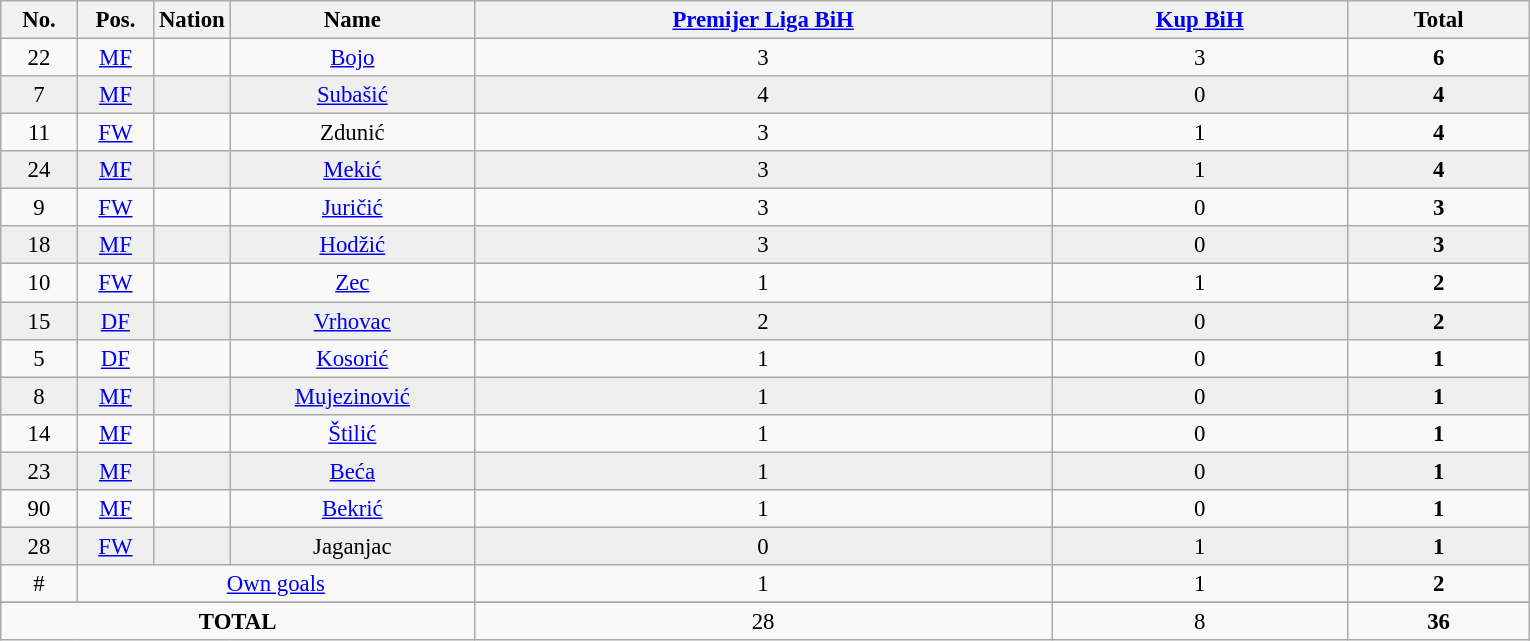<table class="wikitable sortable" style="font-size: 95%; text-align: center;">
<tr>
<th width="5%">No.</th>
<th width="5%">Pos.</th>
<th width="5%">Nation</th>
<th width="16%">Name</th>
<th><a href='#'>Premijer Liga BiH</a></th>
<th><a href='#'>Kup BiH</a></th>
<th>Total</th>
</tr>
<tr>
<td>22</td>
<td><a href='#'>MF</a></td>
<td></td>
<td><a href='#'>Bojo</a></td>
<td>3 </td>
<td>3 </td>
<td><strong>6</strong> </td>
</tr>
<tr bgcolor="#EFEFEF">
<td>7</td>
<td><a href='#'>MF</a></td>
<td></td>
<td><a href='#'>Subašić</a></td>
<td>4 </td>
<td>0 </td>
<td><strong>4</strong> </td>
</tr>
<tr>
<td>11</td>
<td><a href='#'>FW</a></td>
<td></td>
<td>Zdunić</td>
<td>3 </td>
<td>1 </td>
<td><strong>4</strong> </td>
</tr>
<tr bgcolor="#EFEFEF">
<td>24</td>
<td><a href='#'>MF</a></td>
<td></td>
<td><a href='#'>Mekić</a></td>
<td>3 </td>
<td>1 </td>
<td><strong>4</strong> </td>
</tr>
<tr>
<td>9</td>
<td><a href='#'>FW</a></td>
<td></td>
<td><a href='#'>Juričić</a></td>
<td>3 </td>
<td>0 </td>
<td><strong>3</strong> </td>
</tr>
<tr bgcolor="#EFEFEF">
<td>18</td>
<td><a href='#'>MF</a></td>
<td></td>
<td><a href='#'>Hodžić</a></td>
<td>3 </td>
<td>0 </td>
<td><strong>3</strong> </td>
</tr>
<tr>
<td>10</td>
<td><a href='#'>FW</a></td>
<td></td>
<td><a href='#'>Zec</a></td>
<td>1 </td>
<td>1 </td>
<td><strong>2</strong> </td>
</tr>
<tr bgcolor="#EFEFEF">
<td>15</td>
<td><a href='#'>DF</a></td>
<td></td>
<td><a href='#'>Vrhovac</a></td>
<td>2 </td>
<td>0 </td>
<td><strong>2</strong> </td>
</tr>
<tr>
<td>5</td>
<td><a href='#'>DF</a></td>
<td></td>
<td><a href='#'>Kosorić</a></td>
<td>1 </td>
<td>0 </td>
<td><strong>1</strong> </td>
</tr>
<tr bgcolor="#EFEFEF">
<td>8</td>
<td><a href='#'>MF</a></td>
<td></td>
<td><a href='#'>Mujezinović</a></td>
<td>1 </td>
<td>0 </td>
<td><strong>1</strong> </td>
</tr>
<tr>
<td>14</td>
<td><a href='#'>MF</a></td>
<td></td>
<td><a href='#'>Štilić</a></td>
<td>1 </td>
<td>0 </td>
<td><strong>1</strong> </td>
</tr>
<tr bgcolor="#EFEFEF">
<td>23</td>
<td><a href='#'>MF</a></td>
<td></td>
<td><a href='#'>Beća</a></td>
<td>1 </td>
<td>0 </td>
<td><strong>1</strong> </td>
</tr>
<tr>
<td>90</td>
<td><a href='#'>MF</a></td>
<td></td>
<td><a href='#'>Bekrić</a></td>
<td>1 </td>
<td>0 </td>
<td><strong>1</strong> </td>
</tr>
<tr bgcolor="#EFEFEF">
<td>28</td>
<td><a href='#'>FW</a></td>
<td></td>
<td>Jaganjac</td>
<td>0 </td>
<td>1 </td>
<td><strong>1</strong> </td>
</tr>
<tr>
<td>#</td>
<td colspan=3><a href='#'>Own goals</a></td>
<td>1 </td>
<td>1 </td>
<td><strong>2</strong> </td>
</tr>
<tr>
</tr>
<tr>
<td colspan=4><strong>TOTAL</strong></td>
<td>28 </td>
<td>8 </td>
<td><strong>36</strong> </td>
</tr>
</table>
